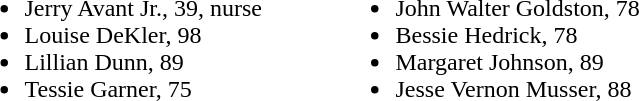<table style="background-color: transparent; width: 500px">
<tr>
<td width="300px" align="left" valign="top"><br><ul><li>Jerry Avant Jr., 39, nurse</li><li>Louise DeKler, 98</li><li>Lillian Dunn, 89</li><li>Tessie Garner, 75</li></ul></td>
<td width="300px" align="left" valign="top"><br><ul><li>John Walter Goldston, 78</li><li>Bessie Hedrick, 78</li><li>Margaret Johnson, 89</li><li>Jesse Vernon Musser, 88</li></ul></td>
</tr>
</table>
